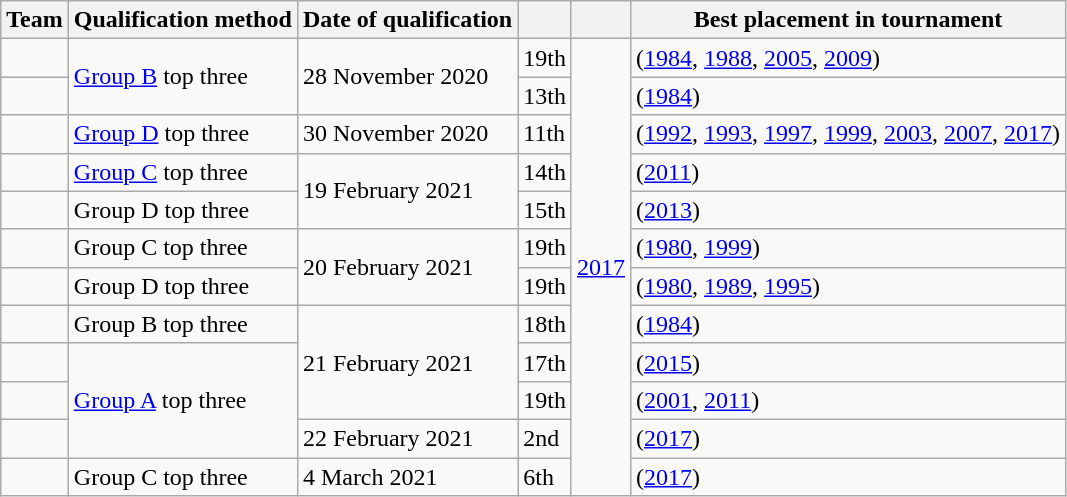<table class="wikitable sortable">
<tr>
<th>Team</th>
<th>Qualification method</th>
<th>Date of qualification</th>
<th></th>
<th></th>
<th>Best placement in tournament</th>
</tr>
<tr>
<td></td>
<td rowspan=2><a href='#'>Group B</a> top three</td>
<td rowspan=2>28 November 2020</td>
<td>19th</td>
<td rowspan=12><a href='#'>2017</a></td>
<td> (<a href='#'>1984</a>, <a href='#'>1988</a>, <a href='#'>2005</a>, <a href='#'>2009</a>)</td>
</tr>
<tr>
<td></td>
<td>13th</td>
<td> (<a href='#'>1984</a>)</td>
</tr>
<tr>
<td></td>
<td><a href='#'>Group D</a> top three</td>
<td>30 November 2020</td>
<td>11th</td>
<td> (<a href='#'>1992</a>, <a href='#'>1993</a>, <a href='#'>1997</a>, <a href='#'>1999</a>, <a href='#'>2003</a>, <a href='#'>2007</a>, <a href='#'>2017</a>)</td>
</tr>
<tr>
<td></td>
<td><a href='#'>Group C</a> top three</td>
<td rowspan=2>19 February 2021</td>
<td>14th</td>
<td> (<a href='#'>2011</a>)</td>
</tr>
<tr>
<td></td>
<td>Group D top three</td>
<td>15th</td>
<td> (<a href='#'>2013</a>)</td>
</tr>
<tr>
<td></td>
<td>Group C top three</td>
<td rowspan=2>20 February 2021</td>
<td>19th</td>
<td> (<a href='#'>1980</a>, <a href='#'>1999</a>)</td>
</tr>
<tr>
<td></td>
<td>Group D top three</td>
<td>19th</td>
<td> (<a href='#'>1980</a>, <a href='#'>1989</a>, <a href='#'>1995</a>)</td>
</tr>
<tr>
<td></td>
<td>Group B top three</td>
<td rowspan=3>21 February 2021</td>
<td>18th</td>
<td> (<a href='#'>1984</a>)</td>
</tr>
<tr>
<td></td>
<td rowspan=3><a href='#'>Group A</a> top three</td>
<td>17th</td>
<td> (<a href='#'>2015</a>)</td>
</tr>
<tr>
<td></td>
<td>19th</td>
<td> (<a href='#'>2001</a>, <a href='#'>2011</a>)</td>
</tr>
<tr>
<td></td>
<td>22 February 2021</td>
<td>2nd</td>
<td> (<a href='#'>2017</a>)</td>
</tr>
<tr>
<td></td>
<td>Group C top three</td>
<td>4 March 2021</td>
<td>6th</td>
<td> (<a href='#'>2017</a>)</td>
</tr>
</table>
